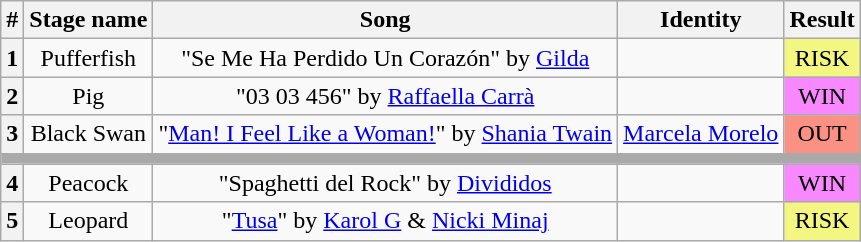<table class="wikitable plainrowheaders" style="text-align: center;">
<tr>
<th>#</th>
<th>Stage name</th>
<th>Song</th>
<th>Identity</th>
<th>Result</th>
</tr>
<tr>
<th>1</th>
<td>Pufferfish</td>
<td>"Se Me Ha Perdido Un Corazón" by <a href='#'>Gilda</a></td>
<td></td>
<td bgcolor="#F3F781">RISK</td>
</tr>
<tr>
<th>2</th>
<td>Pig</td>
<td>"03 03 456" by <a href='#'>Raffaella Carrà</a></td>
<td></td>
<td bgcolor="#F888FD">WIN</td>
</tr>
<tr>
<th>3</th>
<td>Black Swan</td>
<td>"<a href='#'>Man! I Feel Like a Woman!</a>" by <a href='#'>Shania Twain</a></td>
<td><a href='#'>Marcela Morelo</a></td>
<td bgcolor=#F99185>OUT</td>
</tr>
<tr>
<td colspan="5" style="background:darkgray"></td>
</tr>
<tr>
<th>4</th>
<td>Peacock</td>
<td>"Spaghetti del Rock" by <a href='#'>Divididos</a></td>
<td></td>
<td bgcolor="#F888FD">WIN</td>
</tr>
<tr>
<th>5</th>
<td>Leopard</td>
<td>"<a href='#'>Tusa</a>" by <a href='#'>Karol G</a> & <a href='#'>Nicki Minaj</a></td>
<td></td>
<td bgcolor="#F3F781">RISK</td>
</tr>
</table>
